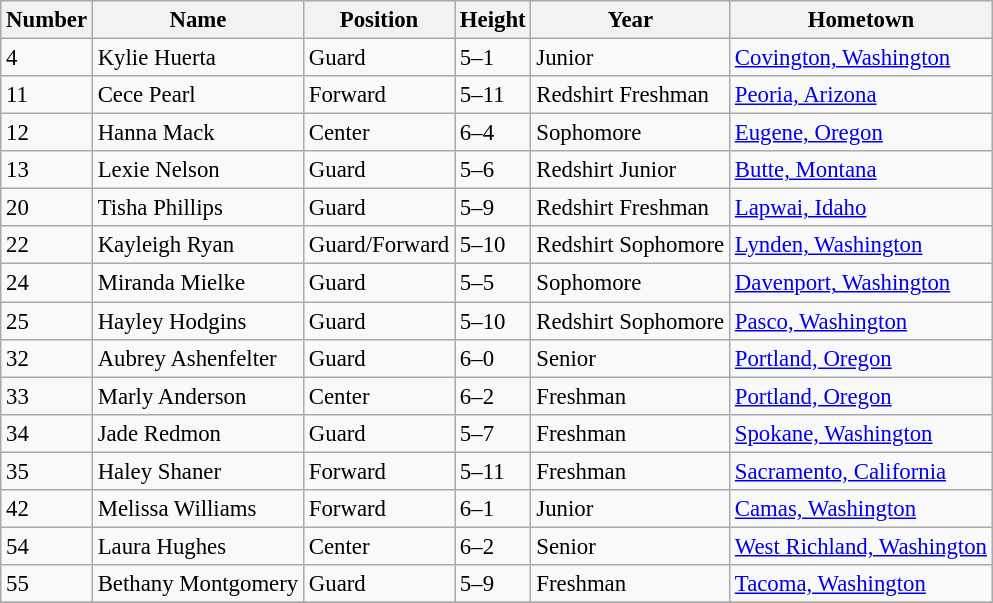<table class="wikitable" style="font-size: 95%;">
<tr>
<th>Number</th>
<th>Name</th>
<th>Position</th>
<th>Height</th>
<th>Year</th>
<th>Hometown</th>
</tr>
<tr>
<td>4</td>
<td>Kylie Huerta</td>
<td>Guard</td>
<td>5–1</td>
<td>Junior</td>
<td><a href='#'>Covington, Washington</a></td>
</tr>
<tr>
<td>11</td>
<td>Cece Pearl</td>
<td>Forward</td>
<td>5–11</td>
<td>Redshirt Freshman</td>
<td><a href='#'>Peoria, Arizona</a></td>
</tr>
<tr>
<td>12</td>
<td>Hanna Mack</td>
<td>Center</td>
<td>6–4</td>
<td>Sophomore</td>
<td><a href='#'>Eugene, Oregon</a></td>
</tr>
<tr>
<td>13</td>
<td>Lexie Nelson</td>
<td>Guard</td>
<td>5–6</td>
<td>Redshirt Junior</td>
<td><a href='#'>Butte, Montana</a></td>
</tr>
<tr>
<td>20</td>
<td>Tisha Phillips</td>
<td>Guard</td>
<td>5–9</td>
<td>Redshirt Freshman</td>
<td><a href='#'>Lapwai, Idaho</a></td>
</tr>
<tr>
<td>22</td>
<td>Kayleigh Ryan</td>
<td>Guard/Forward</td>
<td>5–10</td>
<td>Redshirt Sophomore</td>
<td><a href='#'>Lynden, Washington</a></td>
</tr>
<tr>
<td>24</td>
<td>Miranda Mielke</td>
<td>Guard</td>
<td>5–5</td>
<td>Sophomore</td>
<td><a href='#'>Davenport, Washington</a></td>
</tr>
<tr>
<td>25</td>
<td>Hayley Hodgins</td>
<td>Guard</td>
<td>5–10</td>
<td>Redshirt Sophomore</td>
<td><a href='#'>Pasco, Washington</a></td>
</tr>
<tr>
<td>32</td>
<td>Aubrey Ashenfelter</td>
<td>Guard</td>
<td>6–0</td>
<td>Senior</td>
<td><a href='#'>Portland, Oregon</a></td>
</tr>
<tr>
<td>33</td>
<td>Marly Anderson</td>
<td>Center</td>
<td>6–2</td>
<td>Freshman</td>
<td><a href='#'>Portland, Oregon</a></td>
</tr>
<tr>
<td>34</td>
<td>Jade Redmon</td>
<td>Guard</td>
<td>5–7</td>
<td>Freshman</td>
<td><a href='#'>Spokane, Washington</a></td>
</tr>
<tr>
<td>35</td>
<td>Haley Shaner</td>
<td>Forward</td>
<td>5–11</td>
<td>Freshman</td>
<td><a href='#'>Sacramento, California</a></td>
</tr>
<tr>
<td>42</td>
<td>Melissa Williams</td>
<td>Forward</td>
<td>6–1</td>
<td>Junior</td>
<td><a href='#'>Camas, Washington</a></td>
</tr>
<tr>
<td>54</td>
<td>Laura Hughes</td>
<td>Center</td>
<td>6–2</td>
<td>Senior</td>
<td><a href='#'>West Richland, Washington</a></td>
</tr>
<tr>
<td>55</td>
<td>Bethany Montgomery</td>
<td>Guard</td>
<td>5–9</td>
<td>Freshman</td>
<td><a href='#'>Tacoma, Washington</a></td>
</tr>
<tr>
</tr>
</table>
